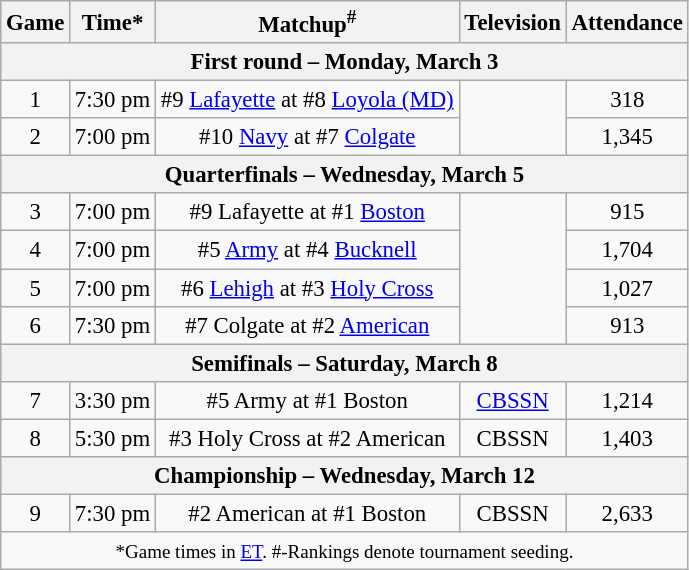<table class="wikitable" style="text-align:center;font-size: 95%">
<tr>
<th>Game</th>
<th>Time*</th>
<th>Matchup<sup>#</sup></th>
<th>Television</th>
<th>Attendance</th>
</tr>
<tr>
<th colspan=5>First round – Monday, March 3</th>
</tr>
<tr>
<td>1</td>
<td>7:30 pm</td>
<td>#9 <a href='#'>Lafayette</a> at #8 <a href='#'>Loyola (MD)</a></td>
<td rowspan=2></td>
<td>318</td>
</tr>
<tr>
<td>2</td>
<td>7:00 pm</td>
<td>#10 <a href='#'>Navy</a> at #7 <a href='#'>Colgate</a></td>
<td>1,345</td>
</tr>
<tr>
<th colspan=5>Quarterfinals – Wednesday, March 5</th>
</tr>
<tr>
<td>3</td>
<td>7:00 pm</td>
<td>#9 Lafayette at #1 <a href='#'>Boston</a></td>
<td rowspan=4></td>
<td>915</td>
</tr>
<tr>
<td>4</td>
<td>7:00 pm</td>
<td>#5 <a href='#'>Army</a> at #4 <a href='#'>Bucknell</a></td>
<td>1,704</td>
</tr>
<tr>
<td>5</td>
<td>7:00 pm</td>
<td>#6 <a href='#'>Lehigh</a> at #3 <a href='#'>Holy Cross</a></td>
<td>1,027</td>
</tr>
<tr>
<td>6</td>
<td>7:30 pm</td>
<td>#7 Colgate at #2 <a href='#'>American</a></td>
<td>913</td>
</tr>
<tr>
<th colspan=5>Semifinals – Saturday, March 8</th>
</tr>
<tr>
<td>7</td>
<td>3:30 pm</td>
<td>#5 Army at #1 Boston</td>
<td><a href='#'>CBSSN</a></td>
<td>1,214</td>
</tr>
<tr>
<td>8</td>
<td>5:30 pm</td>
<td>#3 Holy Cross at #2 American</td>
<td>CBSSN</td>
<td>1,403</td>
</tr>
<tr>
<th colspan=5>Championship – Wednesday, March 12</th>
</tr>
<tr>
<td>9</td>
<td>7:30 pm</td>
<td>#2 American at #1 Boston</td>
<td>CBSSN</td>
<td>2,633</td>
</tr>
<tr>
<td colspan=5><small>*Game times in <a href='#'>ET</a>. #-Rankings denote tournament seeding.</small></td>
</tr>
</table>
